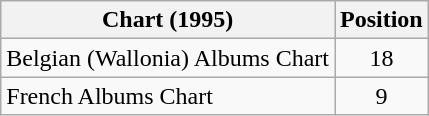<table class="wikitable sortable">
<tr>
<th>Chart (1995)</th>
<th>Position</th>
</tr>
<tr>
<td>Belgian (Wallonia) Albums Chart</td>
<td align="center">18</td>
</tr>
<tr>
<td>French Albums Chart</td>
<td align="center">9</td>
</tr>
</table>
